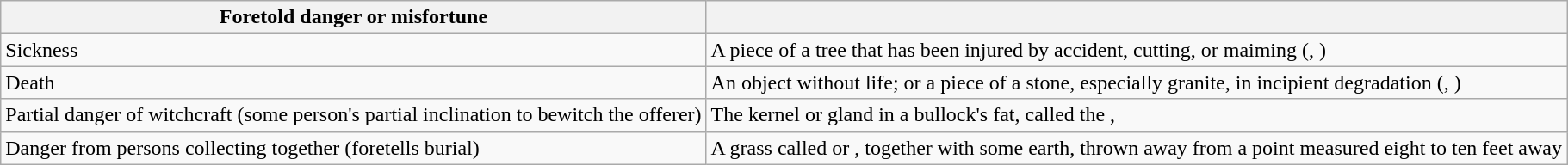<table class="wikitable">
<tr>
<th>Foretold danger or misfortune</th>
<th></th>
</tr>
<tr>
<td>Sickness</td>
<td>A piece of a tree that has been injured by accident, cutting, or maiming (, )</td>
</tr>
<tr>
<td>Death</td>
<td>An object without life; or a piece of a stone, especially granite, in incipient degradation (, )</td>
</tr>
<tr>
<td>Partial danger of witchcraft (some person's partial inclination to bewitch the offerer)</td>
<td>The kernel or gland in a bullock's fat, called the , </td>
</tr>
<tr>
<td>Danger from persons collecting together (foretells burial)</td>
<td>A grass called  or , together with some earth, thrown away from a point measured eight to ten feet away</td>
</tr>
</table>
